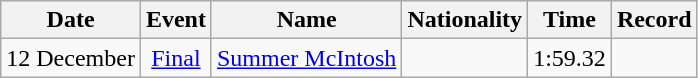<table class="wikitable" style=text-align:center>
<tr>
<th>Date</th>
<th>Event</th>
<th>Name</th>
<th>Nationality</th>
<th>Time</th>
<th>Record</th>
</tr>
<tr>
<td>12 December</td>
<td><a href='#'>Final</a></td>
<td align=left><a href='#'>Summer McIntosh</a></td>
<td align=left></td>
<td>1:59.32</td>
<td></td>
</tr>
</table>
